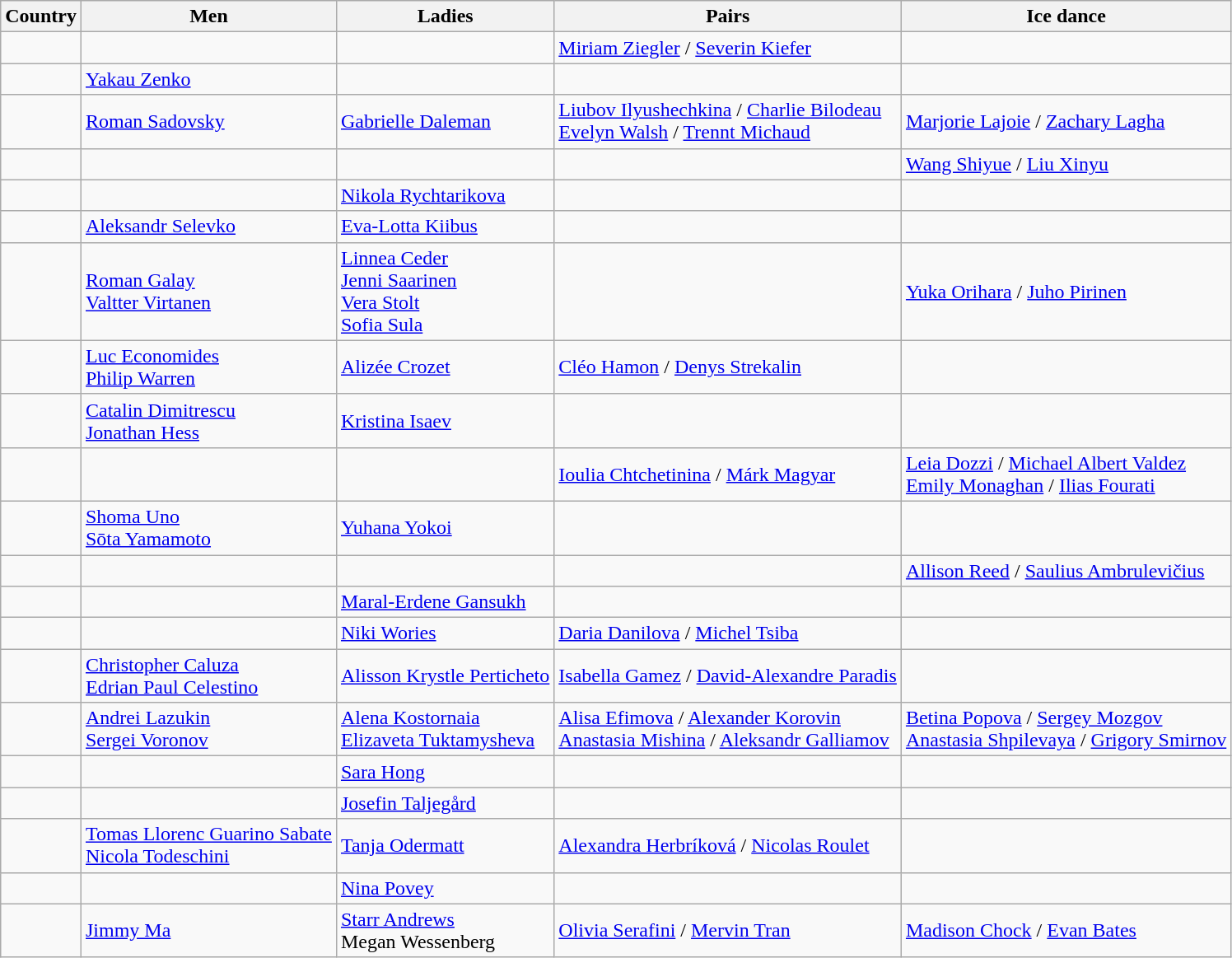<table class="wikitable">
<tr>
<th>Country</th>
<th>Men</th>
<th>Ladies</th>
<th>Pairs</th>
<th>Ice dance</th>
</tr>
<tr>
<td></td>
<td></td>
<td></td>
<td><a href='#'>Miriam Ziegler</a> / <a href='#'>Severin Kiefer</a></td>
<td></td>
</tr>
<tr>
<td></td>
<td><a href='#'>Yakau Zenko</a></td>
<td></td>
<td></td>
<td></td>
</tr>
<tr>
<td></td>
<td><a href='#'>Roman Sadovsky</a></td>
<td><a href='#'>Gabrielle Daleman</a></td>
<td><a href='#'>Liubov Ilyushechkina</a> / <a href='#'>Charlie Bilodeau</a> <br> <a href='#'>Evelyn Walsh</a> / <a href='#'>Trennt Michaud</a></td>
<td><a href='#'>Marjorie Lajoie</a> / <a href='#'>Zachary Lagha</a></td>
</tr>
<tr>
<td></td>
<td></td>
<td></td>
<td></td>
<td><a href='#'>Wang Shiyue</a> / <a href='#'>Liu Xinyu</a></td>
</tr>
<tr>
<td></td>
<td></td>
<td><a href='#'>Nikola Rychtarikova</a></td>
<td></td>
<td></td>
</tr>
<tr>
<td></td>
<td><a href='#'>Aleksandr Selevko</a></td>
<td><a href='#'>Eva-Lotta Kiibus</a></td>
<td></td>
<td></td>
</tr>
<tr>
<td></td>
<td><a href='#'>Roman Galay</a> <br> <a href='#'>Valtter Virtanen</a></td>
<td><a href='#'>Linnea Ceder</a> <br> <a href='#'>Jenni Saarinen</a> <br> <a href='#'>Vera Stolt</a> <br> <a href='#'>Sofia Sula</a></td>
<td></td>
<td><a href='#'>Yuka Orihara</a> / <a href='#'>Juho Pirinen</a></td>
</tr>
<tr>
<td></td>
<td><a href='#'>Luc Economides</a> <br> <a href='#'>Philip Warren</a></td>
<td><a href='#'>Alizée Crozet</a></td>
<td><a href='#'>Cléo Hamon</a> / <a href='#'>Denys Strekalin</a></td>
<td></td>
</tr>
<tr>
<td></td>
<td><a href='#'>Catalin Dimitrescu</a> <br> <a href='#'>Jonathan Hess</a></td>
<td><a href='#'>Kristina Isaev</a></td>
<td></td>
<td></td>
</tr>
<tr>
<td></td>
<td></td>
<td></td>
<td><a href='#'>Ioulia Chtchetinina</a> / <a href='#'>Márk Magyar</a></td>
<td><a href='#'>Leia Dozzi</a> / <a href='#'>Michael Albert Valdez</a> <br> <a href='#'>Emily Monaghan</a> / <a href='#'>Ilias Fourati</a></td>
</tr>
<tr>
<td></td>
<td><a href='#'>Shoma Uno</a> <br> <a href='#'>Sōta Yamamoto</a></td>
<td><a href='#'>Yuhana Yokoi</a></td>
<td></td>
<td></td>
</tr>
<tr>
<td></td>
<td></td>
<td></td>
<td></td>
<td><a href='#'>Allison Reed</a> / <a href='#'>Saulius Ambrulevičius</a></td>
</tr>
<tr>
<td></td>
<td></td>
<td><a href='#'>Maral-Erdene Gansukh</a></td>
<td></td>
<td></td>
</tr>
<tr>
<td></td>
<td></td>
<td><a href='#'>Niki Wories</a></td>
<td><a href='#'>Daria Danilova</a> / <a href='#'>Michel Tsiba</a></td>
<td></td>
</tr>
<tr>
<td></td>
<td><a href='#'>Christopher Caluza</a> <br> <a href='#'>Edrian Paul Celestino</a></td>
<td><a href='#'>Alisson Krystle Perticheto</a></td>
<td><a href='#'>Isabella Gamez</a> / <a href='#'>David-Alexandre Paradis</a></td>
<td></td>
</tr>
<tr>
<td></td>
<td><a href='#'>Andrei Lazukin</a> <br> <a href='#'>Sergei Voronov</a></td>
<td><a href='#'>Alena Kostornaia</a> <br> <a href='#'>Elizaveta Tuktamysheva</a></td>
<td><a href='#'>Alisa Efimova</a> / <a href='#'>Alexander Korovin</a> <br> <a href='#'>Anastasia Mishina</a> / <a href='#'>Aleksandr Galliamov</a></td>
<td><a href='#'>Betina Popova</a> / <a href='#'>Sergey Mozgov</a> <br> <a href='#'>Anastasia Shpilevaya</a> / <a href='#'>Grigory Smirnov</a></td>
</tr>
<tr>
<td></td>
<td></td>
<td><a href='#'>Sara Hong</a></td>
<td></td>
<td></td>
</tr>
<tr>
<td></td>
<td></td>
<td><a href='#'>Josefin Taljegård</a></td>
<td></td>
<td></td>
</tr>
<tr>
<td></td>
<td><a href='#'>Tomas Llorenc Guarino Sabate</a> <br> <a href='#'>Nicola Todeschini</a></td>
<td><a href='#'>Tanja Odermatt</a></td>
<td><a href='#'>Alexandra Herbríková</a> / <a href='#'>Nicolas Roulet</a></td>
<td></td>
</tr>
<tr>
<td></td>
<td></td>
<td><a href='#'>Nina Povey</a></td>
<td></td>
<td></td>
</tr>
<tr>
<td></td>
<td><a href='#'>Jimmy Ma</a></td>
<td><a href='#'>Starr Andrews</a> <br> Megan Wessenberg</td>
<td><a href='#'>Olivia Serafini</a> / <a href='#'>Mervin Tran</a></td>
<td><a href='#'>Madison Chock</a> / <a href='#'>Evan Bates</a></td>
</tr>
</table>
